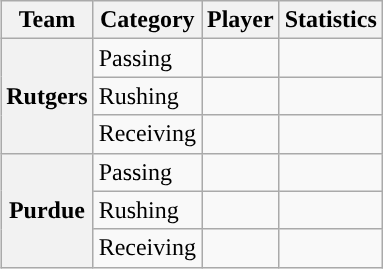<table class="wikitable" style="float:right">
<tr>
<th>Team</th>
<th>Category</th>
<th>Player</th>
<th>Statistics</th>
</tr>
<tr>
<th rowspan=3>Rutgers</th>
<td>Passing</td>
<td></td>
<td></td>
</tr>
<tr>
<td>Rushing</td>
<td></td>
<td></td>
</tr>
<tr>
<td>Receiving</td>
<td></td>
<td></td>
</tr>
<tr>
<th rowspan=3>Purdue</th>
<td>Passing</td>
<td></td>
<td></td>
</tr>
<tr>
<td>Rushing</td>
<td></td>
<td></td>
</tr>
<tr>
<td>Receiving</td>
<td></td>
<td></td>
</tr>
</table>
